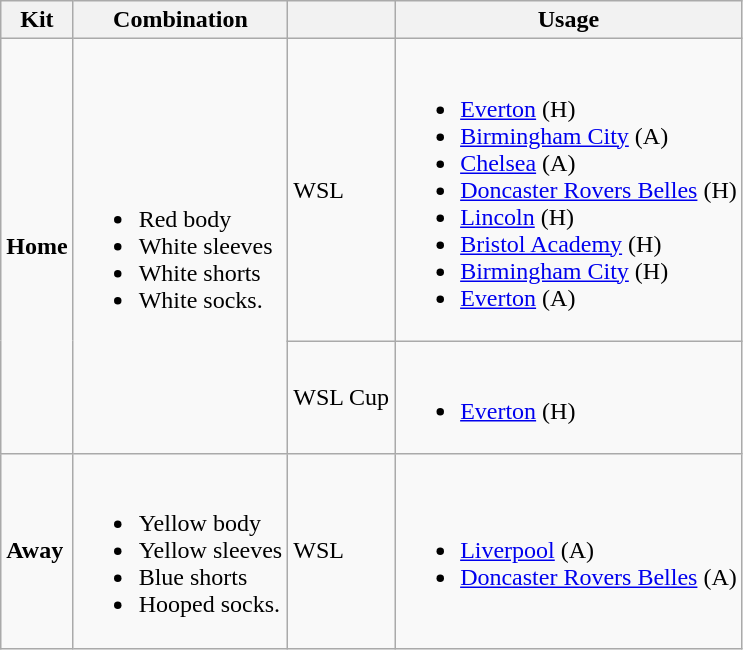<table class="wikitable">
<tr>
<th>Kit</th>
<th>Combination</th>
<th></th>
<th>Usage</th>
</tr>
<tr>
<td rowspan="2"><strong>Home</strong></td>
<td rowspan="2"><br><ul><li>Red body</li><li>White sleeves</li><li>White shorts</li><li>White socks.</li></ul></td>
<td>WSL</td>
<td><br><ul><li><a href='#'>Everton</a> (H)</li><li><a href='#'>Birmingham City</a> (A)</li><li><a href='#'>Chelsea</a> (A)</li><li><a href='#'>Doncaster Rovers Belles</a> (H)</li><li><a href='#'>Lincoln</a> (H)</li><li><a href='#'>Bristol Academy</a> (H)</li><li><a href='#'>Birmingham City</a> (H)</li><li><a href='#'>Everton</a> (A)</li></ul></td>
</tr>
<tr>
<td>WSL Cup</td>
<td><br><ul><li><a href='#'>Everton</a> (H)</li></ul></td>
</tr>
<tr>
<td><strong>Away</strong></td>
<td><br><ul><li>Yellow body</li><li>Yellow sleeves</li><li>Blue shorts</li><li>Hooped socks.</li></ul></td>
<td>WSL</td>
<td><br><ul><li><a href='#'>Liverpool</a> (A)</li><li><a href='#'>Doncaster Rovers Belles</a> (A)</li></ul></td>
</tr>
</table>
